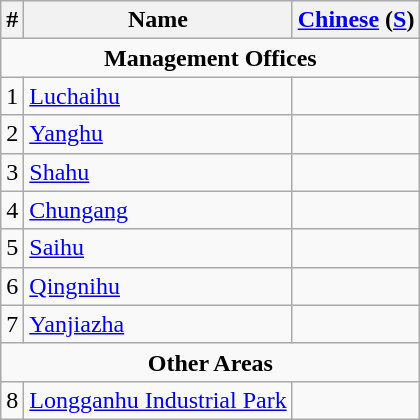<table class="wikitable sortable">
<tr>
<th>#</th>
<th>Name</th>
<th><a href='#'>Chinese</a> (<a href='#'>S</a>)</th>
</tr>
<tr>
<td style="text-align:center;" colspan="7"><strong>Management Offices</strong></td>
</tr>
<tr>
<td>1</td>
<td><a href='#'>Luchaihu</a></td>
<td></td>
</tr>
<tr>
<td>2</td>
<td><a href='#'>Yanghu</a></td>
<td></td>
</tr>
<tr>
<td>3</td>
<td><a href='#'>Shahu</a></td>
<td></td>
</tr>
<tr>
<td>4</td>
<td><a href='#'>Chungang</a></td>
<td></td>
</tr>
<tr>
<td>5</td>
<td><a href='#'>Saihu</a></td>
<td></td>
</tr>
<tr>
<td>6</td>
<td><a href='#'>Qingnihu</a></td>
<td></td>
</tr>
<tr>
<td>7</td>
<td><a href='#'>Yanjiazha</a></td>
<td></td>
</tr>
<tr>
<td style="text-align:center;" colspan="7"><strong>Other Areas</strong></td>
</tr>
<tr>
<td>8</td>
<td><a href='#'>Longganhu Industrial Park</a></td>
<td></td>
</tr>
</table>
